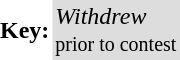<table border="0" cellspacing="0" cellpadding="2">
<tr>
<td><strong>Key:</strong></td>
<td align:"center" bgcolor=DDDDDD><em>Withdrew</em><br><small>prior to contest</small></td>
</tr>
</table>
